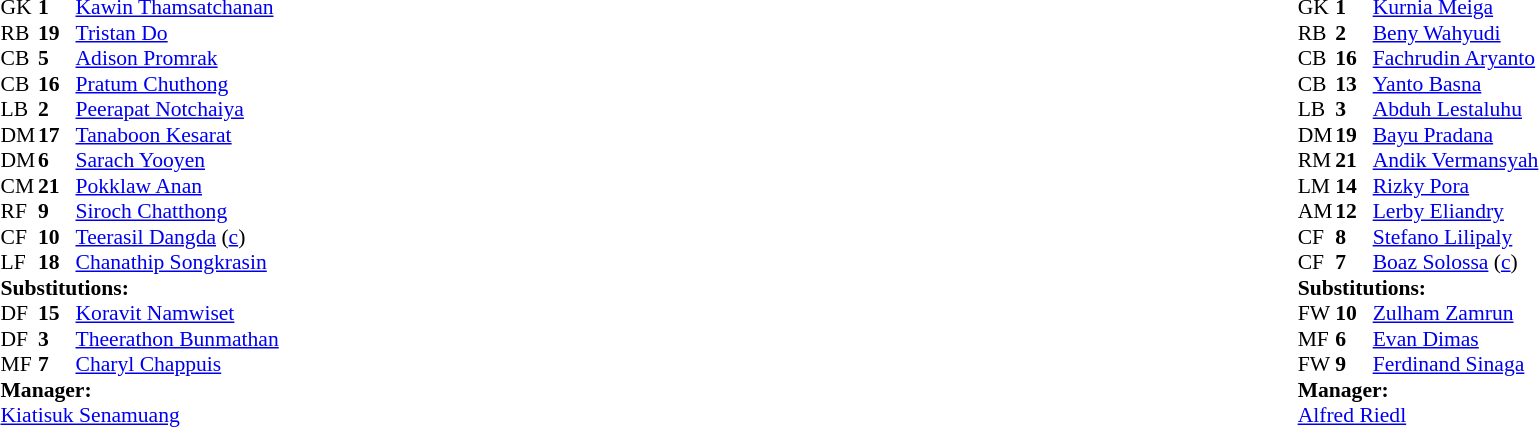<table width="100%">
<tr>
<td valign="top" width="40%"><br><table style="font-size:90%;" cellspacing="0" cellpadding="0">
<tr>
<th width="25"></th>
<th width="25"></th>
</tr>
<tr>
<td>GK</td>
<td><strong>1</strong></td>
<td><a href='#'>Kawin Thamsatchanan</a></td>
</tr>
<tr>
<td>RB</td>
<td><strong>19</strong></td>
<td><a href='#'>Tristan Do</a></td>
<td></td>
<td></td>
</tr>
<tr>
<td>CB</td>
<td><strong>5</strong></td>
<td><a href='#'>Adison Promrak</a></td>
</tr>
<tr>
<td>CB</td>
<td><strong>16</strong></td>
<td><a href='#'>Pratum Chuthong</a></td>
</tr>
<tr>
<td>LB</td>
<td><strong>2</strong></td>
<td><a href='#'>Peerapat Notchaiya</a></td>
<td></td>
<td></td>
</tr>
<tr>
<td>DM</td>
<td><strong>17</strong></td>
<td><a href='#'>Tanaboon Kesarat</a></td>
</tr>
<tr>
<td>DM</td>
<td><strong>6</strong></td>
<td><a href='#'>Sarach Yooyen</a></td>
</tr>
<tr>
<td>CM</td>
<td><strong>21</strong></td>
<td><a href='#'>Pokklaw Anan</a></td>
</tr>
<tr>
<td>RF</td>
<td><strong>9</strong></td>
<td><a href='#'>Siroch Chatthong</a></td>
<td></td>
<td></td>
</tr>
<tr>
<td>CF</td>
<td><strong>10</strong></td>
<td><a href='#'>Teerasil Dangda</a> (<a href='#'>c</a>)</td>
</tr>
<tr>
<td>LF</td>
<td><strong>18</strong></td>
<td><a href='#'>Chanathip Songkrasin</a></td>
</tr>
<tr>
<td colspan=3><strong>Substitutions:</strong></td>
</tr>
<tr>
<td>DF</td>
<td><strong>15</strong></td>
<td><a href='#'>Koravit Namwiset</a></td>
<td></td>
<td></td>
</tr>
<tr>
<td>DF</td>
<td><strong>3</strong></td>
<td><a href='#'>Theerathon Bunmathan</a></td>
<td></td>
<td></td>
</tr>
<tr>
<td>MF</td>
<td><strong>7</strong></td>
<td><a href='#'>Charyl Chappuis</a></td>
<td></td>
<td></td>
</tr>
<tr>
<td colspan=3><strong>Manager:</strong></td>
</tr>
<tr>
<td colspan=4><a href='#'>Kiatisuk Senamuang</a></td>
</tr>
</table>
</td>
<td valign="top"></td>
<td valign="top" width="50%"><br><table style="font-size:90%;" cellspacing="0" cellpadding="0" align="center">
<tr>
<th width=25></th>
<th width=25></th>
</tr>
<tr>
<td>GK</td>
<td><strong>1</strong></td>
<td><a href='#'>Kurnia Meiga</a></td>
</tr>
<tr>
<td>RB</td>
<td><strong>2</strong></td>
<td><a href='#'>Beny Wahyudi</a></td>
</tr>
<tr>
<td>CB</td>
<td><strong>16</strong></td>
<td><a href='#'>Fachrudin Aryanto</a></td>
</tr>
<tr>
<td>CB</td>
<td><strong>13</strong></td>
<td><a href='#'>Yanto Basna</a></td>
</tr>
<tr>
<td>LB</td>
<td><strong>3</strong></td>
<td><a href='#'>Abduh Lestaluhu</a></td>
</tr>
<tr>
<td>DM</td>
<td><strong>19</strong></td>
<td><a href='#'>Bayu Pradana</a></td>
<td></td>
<td></td>
</tr>
<tr>
<td>RM</td>
<td><strong>21</strong></td>
<td><a href='#'>Andik Vermansyah</a></td>
<td></td>
<td></td>
</tr>
<tr>
<td>LM</td>
<td><strong>14</strong></td>
<td><a href='#'>Rizky Pora</a></td>
</tr>
<tr>
<td>AM</td>
<td><strong>12</strong></td>
<td><a href='#'>Lerby Eliandry</a></td>
<td></td>
<td></td>
</tr>
<tr>
<td>CF</td>
<td><strong>8</strong></td>
<td><a href='#'>Stefano Lilipaly</a></td>
</tr>
<tr>
<td>CF</td>
<td><strong>7</strong></td>
<td><a href='#'>Boaz Solossa</a> (<a href='#'>c</a>)</td>
</tr>
<tr>
<td colspan=3><strong>Substitutions:</strong></td>
</tr>
<tr>
<td>FW</td>
<td><strong>10</strong></td>
<td><a href='#'>Zulham Zamrun</a></td>
<td></td>
<td></td>
</tr>
<tr>
<td>MF</td>
<td><strong>6</strong></td>
<td><a href='#'>Evan Dimas</a></td>
<td></td>
<td></td>
</tr>
<tr>
<td>FW</td>
<td><strong>9</strong></td>
<td><a href='#'>Ferdinand Sinaga</a></td>
<td></td>
<td></td>
</tr>
<tr>
<td colspan=3><strong>Manager:</strong></td>
</tr>
<tr>
<td colspan=4> <a href='#'>Alfred Riedl</a></td>
</tr>
</table>
</td>
</tr>
</table>
